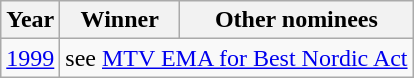<table class="wikitable">
<tr>
<th>Year</th>
<th>Winner</th>
<th>Other nominees</th>
</tr>
<tr>
<td><a href='#'>1999</a></td>
<td colspan=2 style="text-align: center;">see <a href='#'>MTV EMA for Best Nordic Act</a></td>
</tr>
</table>
